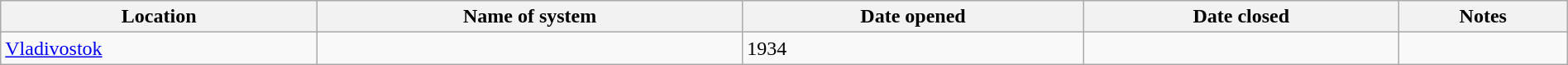<table class="wikitable" width=100%>
<tr>
<th>Location</th>
<th>Name of system</th>
<th>Date opened</th>
<th>Date closed</th>
<th>Notes</th>
</tr>
<tr>
<td><a href='#'>Vladivostok</a></td>
<td></td>
<td>1934</td>
<td></td>
<td></td>
</tr>
</table>
